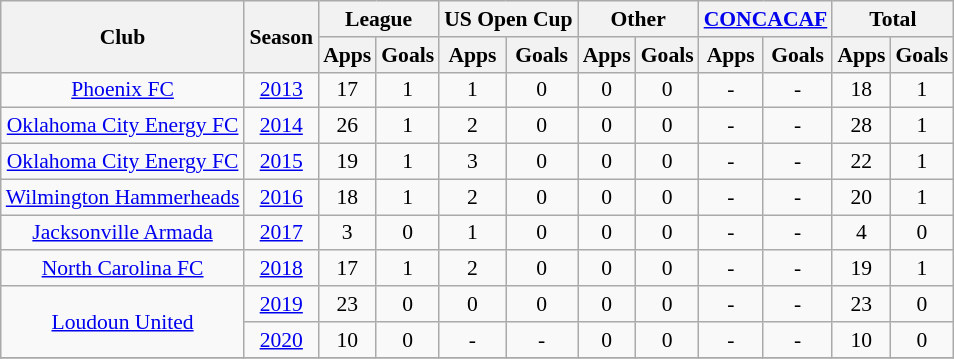<table class="wikitable" style="font-size:90%; text-align:center;">
<tr>
<th rowspan="2">Club</th>
<th rowspan="2">Season</th>
<th colspan="2">League</th>
<th colspan="2">US Open Cup</th>
<th colspan="2">Other</th>
<th colspan="2"><a href='#'>CONCACAF</a></th>
<th colspan="2">Total</th>
</tr>
<tr>
<th>Apps</th>
<th>Goals</th>
<th>Apps</th>
<th>Goals</th>
<th>Apps</th>
<th>Goals</th>
<th>Apps</th>
<th>Goals</th>
<th>Apps</th>
<th>Goals</th>
</tr>
<tr>
<td rowspan="1"><a href='#'>Phoenix FC</a></td>
<td><a href='#'>2013</a></td>
<td>17</td>
<td>1</td>
<td>1</td>
<td>0</td>
<td>0</td>
<td>0</td>
<td>-</td>
<td>-</td>
<td>18</td>
<td>1</td>
</tr>
<tr>
<td rowspan="1"><a href='#'>Oklahoma City Energy FC</a></td>
<td><a href='#'>2014</a></td>
<td>26</td>
<td>1</td>
<td>2</td>
<td>0</td>
<td>0</td>
<td>0</td>
<td>-</td>
<td>-</td>
<td>28</td>
<td>1</td>
</tr>
<tr>
<td rowspan="1"><a href='#'>Oklahoma City Energy FC</a></td>
<td><a href='#'>2015</a></td>
<td>19</td>
<td>1</td>
<td>3</td>
<td>0</td>
<td>0</td>
<td>0</td>
<td>-</td>
<td>-</td>
<td>22</td>
<td>1</td>
</tr>
<tr>
<td rowspan="1"><a href='#'>Wilmington Hammerheads</a></td>
<td><a href='#'>2016</a></td>
<td>18</td>
<td>1</td>
<td>2</td>
<td>0</td>
<td>0</td>
<td>0</td>
<td>-</td>
<td>-</td>
<td>20</td>
<td>1</td>
</tr>
<tr>
<td rowspan="1"><a href='#'>Jacksonville Armada</a></td>
<td><a href='#'>2017</a></td>
<td>3</td>
<td>0</td>
<td>1</td>
<td>0</td>
<td>0</td>
<td>0</td>
<td>-</td>
<td>-</td>
<td>4</td>
<td>0</td>
</tr>
<tr>
<td rowspan="1"><a href='#'>North Carolina FC</a></td>
<td><a href='#'>2018</a></td>
<td>17</td>
<td>1</td>
<td>2</td>
<td>0</td>
<td>0</td>
<td>0</td>
<td>-</td>
<td>-</td>
<td>19</td>
<td>1</td>
</tr>
<tr>
<td rowspan="2"><a href='#'>Loudoun United</a></td>
<td><a href='#'>2019</a></td>
<td>23</td>
<td>0</td>
<td>0</td>
<td>0</td>
<td>0</td>
<td>0</td>
<td>-</td>
<td>-</td>
<td>23</td>
<td>0</td>
</tr>
<tr>
<td><a href='#'>2020</a></td>
<td>10</td>
<td>0</td>
<td>-</td>
<td>-</td>
<td>0</td>
<td>0</td>
<td>-</td>
<td>-</td>
<td>10</td>
<td>0</td>
</tr>
<tr>
</tr>
</table>
